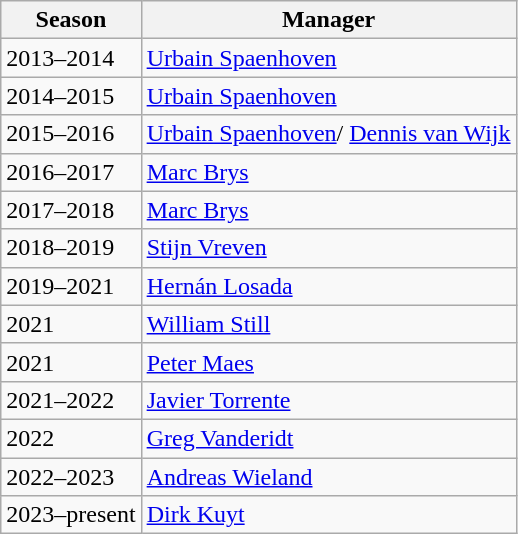<table class="wikitable">
<tr>
<th>Season</th>
<th>Manager</th>
</tr>
<tr>
<td>2013–2014</td>
<td> <a href='#'>Urbain Spaenhoven</a></td>
</tr>
<tr>
<td>2014–2015</td>
<td> <a href='#'>Urbain Spaenhoven</a></td>
</tr>
<tr>
<td>2015–2016</td>
<td> <a href='#'>Urbain Spaenhoven</a>/ <a href='#'>Dennis van Wijk</a></td>
</tr>
<tr>
<td>2016–2017</td>
<td> <a href='#'>Marc Brys</a></td>
</tr>
<tr>
<td>2017–2018</td>
<td> <a href='#'>Marc Brys</a></td>
</tr>
<tr>
<td>2018–2019</td>
<td> <a href='#'>Stijn Vreven</a></td>
</tr>
<tr>
<td>2019–2021</td>
<td> <a href='#'>Hernán Losada</a></td>
</tr>
<tr>
<td>2021</td>
<td> <a href='#'>William Still</a></td>
</tr>
<tr>
<td>2021</td>
<td> <a href='#'>Peter Maes</a></td>
</tr>
<tr>
<td>2021–2022</td>
<td> <a href='#'>Javier Torrente</a></td>
</tr>
<tr>
<td>2022</td>
<td> <a href='#'>Greg Vanderidt</a></td>
</tr>
<tr>
<td>2022–2023</td>
<td> <a href='#'>Andreas Wieland</a></td>
</tr>
<tr>
<td>2023–present</td>
<td> <a href='#'>Dirk Kuyt</a></td>
</tr>
</table>
